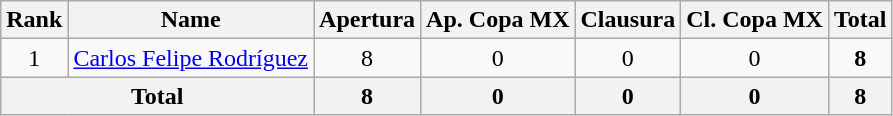<table class="wikitable" style="text-align: center;">
<tr>
<th>Rank</th>
<th>Name</th>
<th>Apertura</th>
<th>Ap. Copa MX</th>
<th>Clausura</th>
<th>Cl. Copa MX</th>
<th>Total</th>
</tr>
<tr>
<td>1</td>
<td align=left> <a href='#'>Carlos Felipe Rodríguez</a></td>
<td>8</td>
<td>0</td>
<td>0</td>
<td>0</td>
<td><strong>8</strong></td>
</tr>
<tr>
<th colspan=2>Total</th>
<th>8</th>
<th>0</th>
<th>0</th>
<th>0</th>
<th>8</th>
</tr>
</table>
